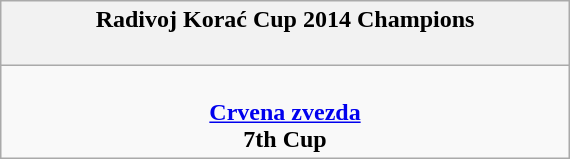<table class="wikitable" style="margin: 0 auto; width: 30%;">
<tr>
<th>Radivoj Korać Cup 2014 Champions<br><br></th>
</tr>
<tr>
<td align=center><br><strong><a href='#'>Crvena zvezda</a></strong><br><strong>7th Cup</strong></td>
</tr>
</table>
